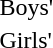<table>
<tr>
<td>Boys' <br></td>
<td></td>
<td></td>
<td></td>
</tr>
<tr>
<td>Girls' <br></td>
<td></td>
<td></td>
<td></td>
</tr>
</table>
